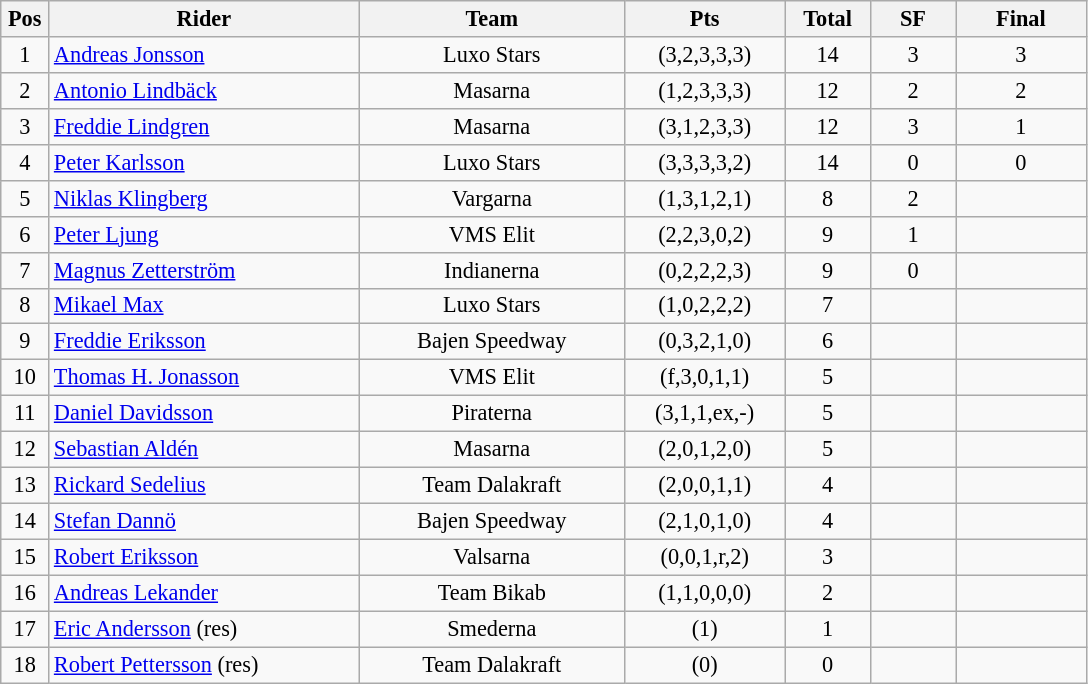<table class=wikitable style="font-size:93%;">
<tr>
<th width=25px>Pos</th>
<th width=200px>Rider</th>
<th width=170px>Team</th>
<th width=100px>Pts</th>
<th width=50px>Total</th>
<th width=50px>SF</th>
<th width=80px>Final</th>
</tr>
<tr align=center>
<td>1</td>
<td align=left><a href='#'>Andreas Jonsson</a></td>
<td>Luxo Stars</td>
<td>(3,2,3,3,3)</td>
<td>14</td>
<td>3</td>
<td>3</td>
</tr>
<tr align=center>
<td>2</td>
<td align=left><a href='#'>Antonio Lindbäck</a></td>
<td>Masarna</td>
<td>(1,2,3,3,3)</td>
<td>12</td>
<td>2</td>
<td>2</td>
</tr>
<tr align=center>
<td>3</td>
<td align=left><a href='#'>Freddie Lindgren</a></td>
<td>Masarna</td>
<td>(3,1,2,3,3)</td>
<td>12</td>
<td>3</td>
<td>1</td>
</tr>
<tr align=center>
<td>4</td>
<td align=left><a href='#'>Peter Karlsson</a></td>
<td>Luxo Stars</td>
<td>(3,3,3,3,2)</td>
<td>14</td>
<td>0</td>
<td>0</td>
</tr>
<tr align=center>
<td>5</td>
<td align=left><a href='#'>Niklas Klingberg</a></td>
<td>Vargarna</td>
<td>(1,3,1,2,1)</td>
<td>8</td>
<td>2</td>
<td></td>
</tr>
<tr align=center>
<td>6</td>
<td align=left><a href='#'>Peter Ljung</a></td>
<td>VMS Elit</td>
<td>(2,2,3,0,2)</td>
<td>9</td>
<td>1</td>
<td></td>
</tr>
<tr align=center>
<td>7</td>
<td align=left><a href='#'>Magnus Zetterström</a></td>
<td>Indianerna</td>
<td>(0,2,2,2,3)</td>
<td>9</td>
<td>0</td>
<td></td>
</tr>
<tr align=center>
<td>8</td>
<td align=left><a href='#'>Mikael Max</a></td>
<td>Luxo Stars</td>
<td>(1,0,2,2,2)</td>
<td>7</td>
<td></td>
<td></td>
</tr>
<tr align=center>
<td>9</td>
<td align=left><a href='#'>Freddie Eriksson</a></td>
<td>Bajen Speedway</td>
<td>(0,3,2,1,0)</td>
<td>6</td>
<td></td>
<td></td>
</tr>
<tr align=center>
<td>10</td>
<td align=left><a href='#'>Thomas H. Jonasson</a></td>
<td>VMS Elit</td>
<td>(f,3,0,1,1)</td>
<td>5</td>
<td></td>
<td></td>
</tr>
<tr align=center>
<td>11</td>
<td align=left><a href='#'>Daniel Davidsson</a></td>
<td>Piraterna</td>
<td>(3,1,1,ex,-)</td>
<td>5</td>
<td></td>
<td></td>
</tr>
<tr align=center>
<td>12</td>
<td align=left><a href='#'>Sebastian Aldén</a></td>
<td>Masarna</td>
<td>(2,0,1,2,0)</td>
<td>5</td>
<td></td>
<td></td>
</tr>
<tr align=center>
<td>13</td>
<td align=left><a href='#'>Rickard Sedelius</a></td>
<td>Team Dalakraft</td>
<td>(2,0,0,1,1)</td>
<td>4</td>
<td></td>
<td></td>
</tr>
<tr align=center>
<td>14</td>
<td align=left><a href='#'>Stefan Dannö</a></td>
<td>Bajen Speedway</td>
<td>(2,1,0,1,0)</td>
<td>4</td>
<td></td>
<td></td>
</tr>
<tr align=center>
<td>15</td>
<td align=left><a href='#'>Robert Eriksson</a></td>
<td>Valsarna</td>
<td>(0,0,1,r,2)</td>
<td>3</td>
<td></td>
<td></td>
</tr>
<tr align=center>
<td>16</td>
<td align=left><a href='#'>Andreas Lekander</a></td>
<td>Team Bikab</td>
<td>(1,1,0,0,0)</td>
<td>2</td>
<td></td>
<td></td>
</tr>
<tr align=center>
<td>17</td>
<td align=left><a href='#'>Eric Andersson</a> (res)</td>
<td>Smederna</td>
<td>(1)</td>
<td>1</td>
<td></td>
<td></td>
</tr>
<tr align=center>
<td>18</td>
<td align=left><a href='#'>Robert Pettersson</a> (res)</td>
<td>Team Dalakraft</td>
<td>(0)</td>
<td>0</td>
<td></td>
<td></td>
</tr>
</table>
